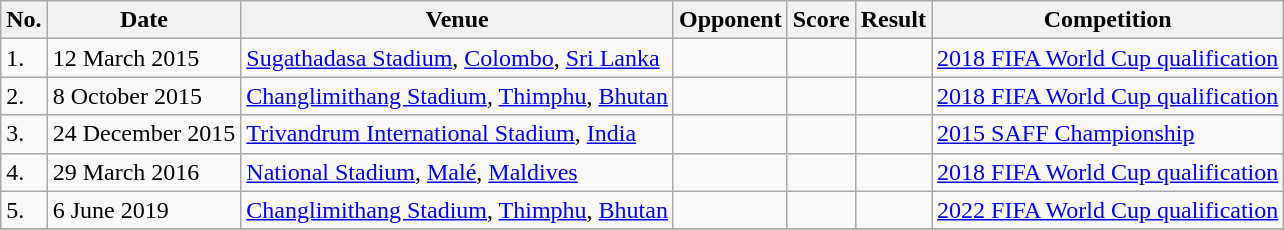<table class="wikitable">
<tr>
<th>No.</th>
<th>Date</th>
<th>Venue</th>
<th>Opponent</th>
<th>Score</th>
<th>Result</th>
<th>Competition</th>
</tr>
<tr>
<td>1.</td>
<td>12 March 2015</td>
<td><a href='#'>Sugathadasa Stadium</a>, <a href='#'>Colombo</a>, <a href='#'>Sri Lanka</a></td>
<td></td>
<td></td>
<td></td>
<td><a href='#'>2018 FIFA World Cup qualification</a></td>
</tr>
<tr>
<td>2.</td>
<td>8 October 2015</td>
<td><a href='#'>Changlimithang Stadium</a>, <a href='#'>Thimphu</a>, <a href='#'>Bhutan</a></td>
<td></td>
<td></td>
<td></td>
<td><a href='#'>2018 FIFA World Cup qualification</a></td>
</tr>
<tr>
<td>3.</td>
<td>24 December 2015</td>
<td><a href='#'>Trivandrum International Stadium</a>, <a href='#'>India</a></td>
<td></td>
<td></td>
<td></td>
<td><a href='#'>2015 SAFF Championship</a></td>
</tr>
<tr>
<td>4.</td>
<td>29 March 2016</td>
<td><a href='#'>National Stadium</a>, <a href='#'>Malé</a>, <a href='#'>Maldives</a></td>
<td></td>
<td></td>
<td></td>
<td><a href='#'>2018 FIFA World Cup qualification</a></td>
</tr>
<tr>
<td>5.</td>
<td>6 June 2019</td>
<td><a href='#'>Changlimithang Stadium</a>, <a href='#'>Thimphu</a>, <a href='#'>Bhutan</a></td>
<td></td>
<td></td>
<td></td>
<td><a href='#'>2022 FIFA World Cup qualification</a></td>
</tr>
<tr>
</tr>
</table>
